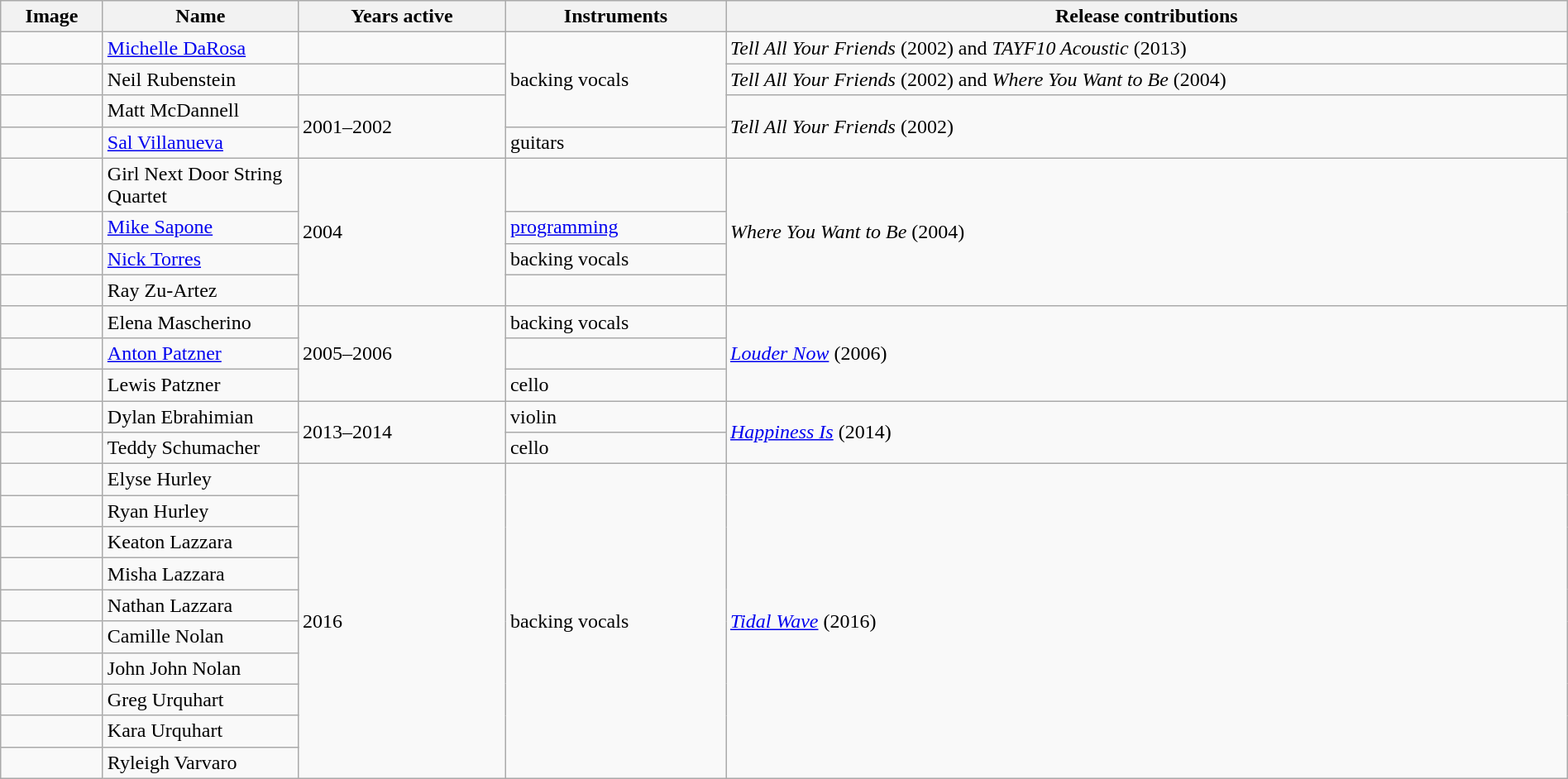<table class="wikitable" border="1" width=100%>
<tr>
<th width="75">Image</th>
<th width="150">Name</th>
<th width="160">Years active</th>
<th width="170">Instruments</th>
<th>Release contributions</th>
</tr>
<tr>
<td></td>
<td><a href='#'>Michelle DaRosa</a></td>
<td></td>
<td rowspan="3">backing vocals</td>
<td><em>Tell All Your Friends</em> (2002) and <em>TAYF10 Acoustic</em> (2013)</td>
</tr>
<tr>
<td></td>
<td>Neil Rubenstein</td>
<td></td>
<td><em>Tell All Your Friends</em> (2002) and <em>Where You Want to Be</em> (2004)</td>
</tr>
<tr>
<td></td>
<td>Matt McDannell</td>
<td rowspan="2">2001–2002</td>
<td rowspan="2"><em>Tell All Your Friends</em> (2002)</td>
</tr>
<tr>
<td></td>
<td><a href='#'>Sal Villanueva</a></td>
<td>guitars</td>
</tr>
<tr>
<td></td>
<td>Girl Next Door String Quartet</td>
<td rowspan="4">2004</td>
<td></td>
<td rowspan="4"><em>Where You Want to Be</em> (2004)</td>
</tr>
<tr>
<td></td>
<td><a href='#'>Mike Sapone</a></td>
<td><a href='#'>programming</a></td>
</tr>
<tr>
<td></td>
<td><a href='#'>Nick Torres</a></td>
<td>backing vocals</td>
</tr>
<tr>
<td></td>
<td>Ray Zu-Artez</td>
<td></td>
</tr>
<tr>
<td></td>
<td>Elena Mascherino</td>
<td rowspan="3">2005–2006</td>
<td>backing vocals</td>
<td rowspan="3"><em><a href='#'>Louder Now</a></em> (2006)</td>
</tr>
<tr>
<td></td>
<td><a href='#'>Anton Patzner</a></td>
<td></td>
</tr>
<tr>
<td></td>
<td>Lewis Patzner</td>
<td>cello</td>
</tr>
<tr>
<td></td>
<td>Dylan Ebrahimian</td>
<td rowspan="2">2013–2014</td>
<td>violin</td>
<td rowspan="2"><em><a href='#'>Happiness Is</a></em> (2014)</td>
</tr>
<tr>
<td></td>
<td>Teddy Schumacher</td>
<td>cello</td>
</tr>
<tr>
<td></td>
<td>Elyse Hurley</td>
<td rowspan="10">2016</td>
<td rowspan="10">backing vocals</td>
<td rowspan="10"><em><a href='#'>Tidal Wave</a></em> (2016)</td>
</tr>
<tr>
<td></td>
<td>Ryan Hurley</td>
</tr>
<tr>
<td></td>
<td>Keaton Lazzara</td>
</tr>
<tr>
<td></td>
<td>Misha Lazzara</td>
</tr>
<tr>
<td></td>
<td>Nathan Lazzara</td>
</tr>
<tr>
<td></td>
<td>Camille Nolan</td>
</tr>
<tr>
<td></td>
<td>John John Nolan</td>
</tr>
<tr>
<td></td>
<td>Greg Urquhart</td>
</tr>
<tr>
<td></td>
<td>Kara Urquhart</td>
</tr>
<tr>
<td></td>
<td>Ryleigh Varvaro</td>
</tr>
</table>
